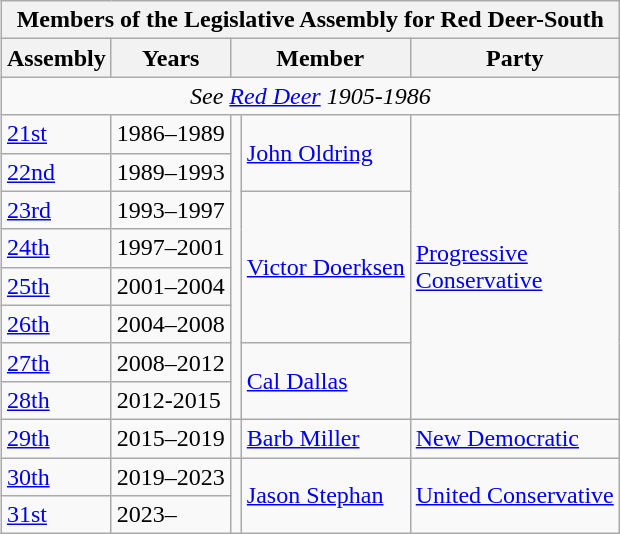<table class="wikitable" align=right>
<tr>
<th colspan=5>Members of the Legislative Assembly for Red Deer-South</th>
</tr>
<tr>
<th>Assembly</th>
<th>Years</th>
<th colspan=2>Member</th>
<th>Party</th>
</tr>
<tr>
<td align="center" colspan=5><em>See <a href='#'>Red Deer</a> 1905-1986</em></td>
</tr>
<tr>
<td><a href='#'>21st</a></td>
<td>1986–1989</td>
<td rowspan=8 ></td>
<td rowspan=2><a href='#'>John Oldring</a></td>
<td rowspan=8><a href='#'>Progressive<br>Conservative</a></td>
</tr>
<tr>
<td><a href='#'>22nd</a></td>
<td>1989–1993</td>
</tr>
<tr>
<td><a href='#'>23rd</a></td>
<td>1993–1997</td>
<td rowspan=4><a href='#'>Victor Doerksen</a></td>
</tr>
<tr>
<td><a href='#'>24th</a></td>
<td>1997–2001</td>
</tr>
<tr>
<td><a href='#'>25th</a></td>
<td>2001–2004</td>
</tr>
<tr>
<td><a href='#'>26th</a></td>
<td>2004–2008</td>
</tr>
<tr>
<td><a href='#'>27th</a></td>
<td>2008–2012</td>
<td rowspan=2><a href='#'>Cal Dallas</a></td>
</tr>
<tr>
<td><a href='#'>28th</a></td>
<td>2012-2015</td>
</tr>
<tr>
<td><a href='#'>29th</a></td>
<td>2015–2019</td>
<td rowspan=1 ></td>
<td><a href='#'>Barb Miller</a></td>
<td><a href='#'>New Democratic</a></td>
</tr>
<tr>
<td><a href='#'>30th</a></td>
<td>2019–2023</td>
<td rowspan=2 ></td>
<td rowspan=2><a href='#'>Jason Stephan</a></td>
<td rowspan=2><a href='#'>United Conservative</a></td>
</tr>
<tr>
<td><a href='#'>31st</a></td>
<td>2023–</td>
</tr>
</table>
